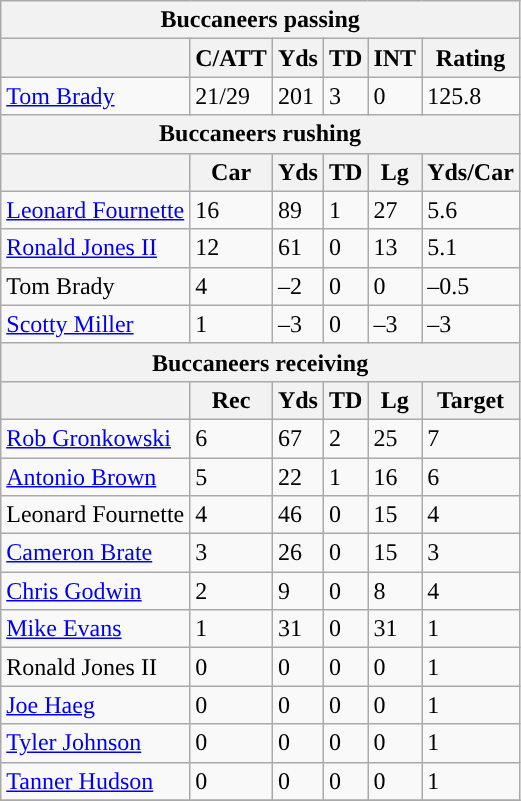<table class="wikitable plainrowheaders">
<tr>
<th colspan="6">Buccaneers passing</th>
</tr>
<tr>
<th scope="col"></th>
<th scope="col">C/ATT</th>
<th scope="col">Yds</th>
<th scope="col">TD</th>
<th scope="col">INT</th>
<th scope="col">Rating</th>
</tr>
<tr>
<td><a href='#'>Tom Brady</a></td>
<td>21/29</td>
<td>201</td>
<td>3</td>
<td>0</td>
<td>125.8</td>
</tr>
<tr>
<th colspan="6">Buccaneers rushing</th>
</tr>
<tr>
<th scope="col"></th>
<th scope="col">Car</th>
<th scope="col">Yds</th>
<th scope="col">TD</th>
<th scope="col">Lg</th>
<th scope="col">Yds/Car</th>
</tr>
<tr>
<td><a href='#'>Leonard Fournette</a></td>
<td>16</td>
<td>89</td>
<td>1</td>
<td>27</td>
<td>5.6</td>
</tr>
<tr>
<td><a href='#'>Ronald Jones II</a></td>
<td>12</td>
<td>61</td>
<td>0</td>
<td>13</td>
<td>5.1</td>
</tr>
<tr>
<td>Tom Brady</td>
<td>4</td>
<td>–2</td>
<td>0</td>
<td>0</td>
<td>–0.5</td>
</tr>
<tr>
<td><a href='#'>Scotty Miller</a></td>
<td>1</td>
<td>–3</td>
<td>0</td>
<td>–3</td>
<td>–3</td>
</tr>
<tr>
<th colspan="6">Buccaneers receiving</th>
</tr>
<tr>
<th scope="col"></th>
<th scope="col">Rec</th>
<th scope="col">Yds</th>
<th scope="col">TD</th>
<th scope="col">Lg</th>
<th scope="col">Target</th>
</tr>
<tr>
<td><a href='#'>Rob Gronkowski</a></td>
<td>6</td>
<td>67</td>
<td>2</td>
<td>25</td>
<td>7</td>
</tr>
<tr>
<td><a href='#'>Antonio Brown</a></td>
<td>5</td>
<td>22</td>
<td>1</td>
<td>16</td>
<td>6</td>
</tr>
<tr>
<td>Leonard Fournette</td>
<td>4</td>
<td>46</td>
<td>0</td>
<td>15</td>
<td>4</td>
</tr>
<tr>
<td><a href='#'>Cameron Brate</a></td>
<td>3</td>
<td>26</td>
<td>0</td>
<td>15</td>
<td>3</td>
</tr>
<tr>
<td><a href='#'>Chris Godwin</a></td>
<td>2</td>
<td>9</td>
<td>0</td>
<td>8</td>
<td>4</td>
</tr>
<tr>
<td><a href='#'>Mike Evans</a></td>
<td>1</td>
<td>31</td>
<td>0</td>
<td>31</td>
<td>1</td>
</tr>
<tr>
<td>Ronald Jones II</td>
<td>0</td>
<td>0</td>
<td>0</td>
<td>0</td>
<td>1</td>
</tr>
<tr>
<td><a href='#'>Joe Haeg</a></td>
<td>0</td>
<td>0</td>
<td>0</td>
<td>0</td>
<td>1</td>
</tr>
<tr>
<td><a href='#'>Tyler Johnson</a></td>
<td>0</td>
<td>0</td>
<td>0</td>
<td>0</td>
<td>1</td>
</tr>
<tr>
<td><a href='#'>Tanner Hudson</a></td>
<td>0</td>
<td>0</td>
<td>0</td>
<td>0</td>
<td>1</td>
</tr>
<tr>
</tr>
</table>
